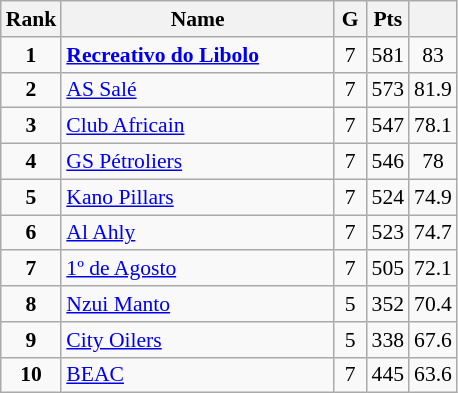<table class="wikitable" style="text-align:center; font-size:90%;">
<tr>
<th width=10px>Rank</th>
<th width=175px>Name</th>
<th width=15px>G</th>
<th width=10px>Pts</th>
<th width=10px></th>
</tr>
<tr>
<td><strong>1</strong></td>
<td align=left> <strong><a href='#'>Recreativo do Libolo</a></strong></td>
<td>7</td>
<td>581</td>
<td>83</td>
</tr>
<tr>
<td><strong>2</strong></td>
<td align=left> <a href='#'>AS Salé</a></td>
<td>7</td>
<td>573</td>
<td>81.9</td>
</tr>
<tr>
<td><strong>3</strong></td>
<td align=left> <a href='#'>Club Africain</a></td>
<td>7</td>
<td>547</td>
<td>78.1</td>
</tr>
<tr>
<td><strong>4</strong></td>
<td align=left> <a href='#'>GS Pétroliers</a></td>
<td>7</td>
<td>546</td>
<td>78</td>
</tr>
<tr>
<td><strong>5</strong></td>
<td align=left> <a href='#'>Kano Pillars</a></td>
<td>7</td>
<td>524</td>
<td>74.9</td>
</tr>
<tr>
<td><strong>6</strong></td>
<td align=left> <a href='#'>Al Ahly</a></td>
<td>7</td>
<td>523</td>
<td>74.7</td>
</tr>
<tr>
<td><strong>7</strong></td>
<td align=left> <a href='#'>1º de Agosto</a></td>
<td>7</td>
<td>505</td>
<td>72.1</td>
</tr>
<tr>
<td><strong>8</strong></td>
<td align=left> <a href='#'>Nzui Manto</a></td>
<td>5</td>
<td>352</td>
<td>70.4</td>
</tr>
<tr>
<td><strong>9</strong></td>
<td align=left> <a href='#'>City Oilers</a></td>
<td>5</td>
<td>338</td>
<td>67.6</td>
</tr>
<tr>
<td><strong>10</strong></td>
<td align=left> <a href='#'>BEAC</a></td>
<td>7</td>
<td>445</td>
<td>63.6</td>
</tr>
</table>
